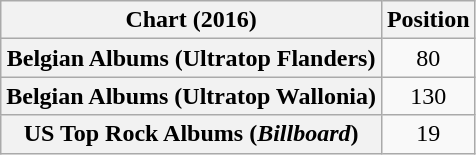<table class="wikitable sortable plainrowheaders" style="text-align:center">
<tr>
<th scope="col">Chart (2016)</th>
<th scope="col">Position</th>
</tr>
<tr>
<th scope="row">Belgian Albums (Ultratop Flanders)</th>
<td>80</td>
</tr>
<tr>
<th scope="row">Belgian Albums (Ultratop Wallonia)</th>
<td>130</td>
</tr>
<tr>
<th scope="row">US Top Rock Albums (<em>Billboard</em>)</th>
<td>19</td>
</tr>
</table>
